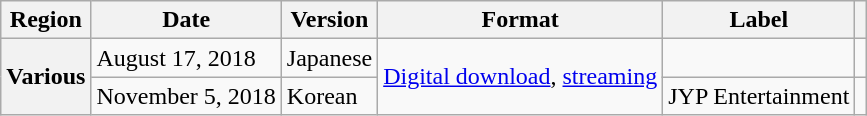<table class="wikitable plainrowheaders">
<tr>
<th scope="col">Region</th>
<th scope="col">Date</th>
<th scope="col">Version</th>
<th scope="col">Format</th>
<th scope="col">Label</th>
<th scope="col"></th>
</tr>
<tr>
<th scope="row" rowspan="2">Various</th>
<td>August 17, 2018</td>
<td>Japanese</td>
<td rowspan="2"><a href='#'>Digital download</a>, <a href='#'>streaming</a></td>
<td></td>
<td></td>
</tr>
<tr>
<td>November 5, 2018</td>
<td>Korean</td>
<td>JYP Entertainment</td>
<td></td>
</tr>
</table>
